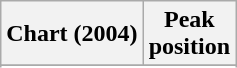<table class="wikitable sortable plainrowheaders">
<tr>
<th scope="col">Chart (2004)</th>
<th scope="col">Peak<br>position</th>
</tr>
<tr>
</tr>
<tr>
</tr>
</table>
